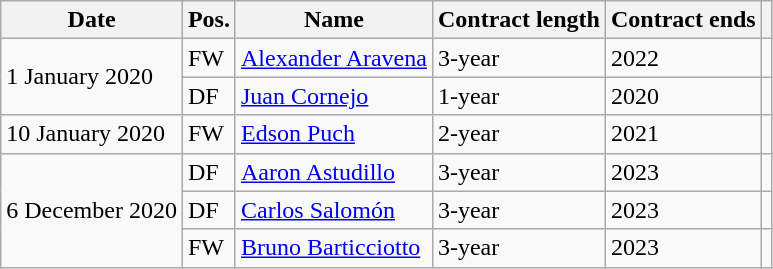<table class="wikitable">
<tr>
<th>Date</th>
<th>Pos.</th>
<th>Name</th>
<th>Contract length</th>
<th>Contract ends</th>
<th></th>
</tr>
<tr>
<td rowspan="2">1 January 2020</td>
<td>FW</td>
<td> <a href='#'>Alexander Aravena</a></td>
<td>3-year</td>
<td>2022</td>
<td></td>
</tr>
<tr>
<td>DF</td>
<td> <a href='#'>Juan Cornejo</a></td>
<td>1-year</td>
<td>2020</td>
<td></td>
</tr>
<tr>
<td>10 January 2020</td>
<td>FW</td>
<td> <a href='#'>Edson Puch</a></td>
<td>2-year</td>
<td>2021</td>
<td></td>
</tr>
<tr>
<td rowspan="3">6 December 2020</td>
<td>DF</td>
<td> <a href='#'>Aaron Astudillo</a></td>
<td>3-year</td>
<td>2023</td>
<td></td>
</tr>
<tr>
<td>DF</td>
<td> <a href='#'>Carlos Salomón</a></td>
<td>3-year</td>
<td>2023</td>
<td></td>
</tr>
<tr>
<td>FW</td>
<td> <a href='#'>Bruno Barticciotto</a></td>
<td>3-year</td>
<td>2023</td>
<td></td>
</tr>
</table>
